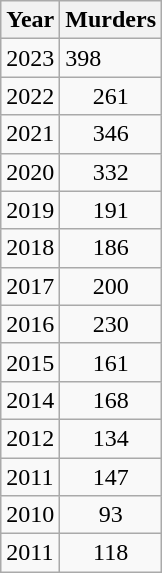<table class="wikitable">
<tr>
<th>Year</th>
<th>Murders</th>
</tr>
<tr>
<td>2023</td>
<td>398</td>
</tr>
<tr>
<td>2022</td>
<td align=center>261</td>
</tr>
<tr>
<td>2021</td>
<td align=center>346</td>
</tr>
<tr>
<td>2020</td>
<td align=center>332</td>
</tr>
<tr>
<td>2019</td>
<td align=center>191</td>
</tr>
<tr>
<td>2018</td>
<td align=center>186</td>
</tr>
<tr>
<td>2017</td>
<td align=center>200</td>
</tr>
<tr>
<td>2016</td>
<td align=center>230</td>
</tr>
<tr>
<td>2015</td>
<td align=center>161</td>
</tr>
<tr>
<td>2014</td>
<td align=center>168</td>
</tr>
<tr>
<td>2012</td>
<td align=center>134</td>
</tr>
<tr>
<td>2011</td>
<td align=center>147</td>
</tr>
<tr>
<td>2010</td>
<td align=center>93</td>
</tr>
<tr>
<td>2011</td>
<td align=center>118</td>
</tr>
</table>
